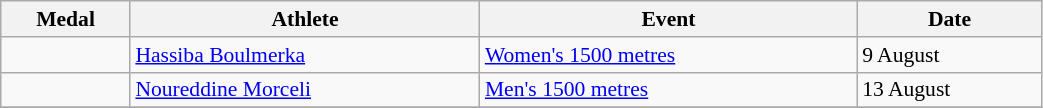<table class=wikitable style=font-size:90% width=55%>
<tr>
<th>Medal</th>
<th>Athlete</th>
<th>Event</th>
<th>Date</th>
</tr>
<tr>
<td></td>
<td><a href='#'>Hassiba Boulmerka</a></td>
<td><a href='#'>Women's 1500 metres</a></td>
<td>9 August</td>
</tr>
<tr>
<td></td>
<td><a href='#'>Noureddine Morceli</a></td>
<td><a href='#'>Men's 1500 metres</a></td>
<td>13 August</td>
</tr>
<tr>
</tr>
</table>
